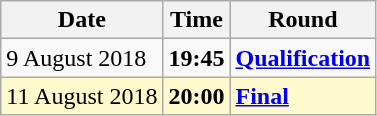<table class="wikitable">
<tr>
<th>Date</th>
<th>Time</th>
<th>Round</th>
</tr>
<tr>
<td>9 August 2018</td>
<td><strong>19:45</strong></td>
<td><strong><a href='#'>Qualification</a></strong></td>
</tr>
<tr style=background:lemonchiffon>
<td>11 August 2018</td>
<td><strong>20:00</strong></td>
<td><strong><a href='#'>Final</a></strong></td>
</tr>
</table>
